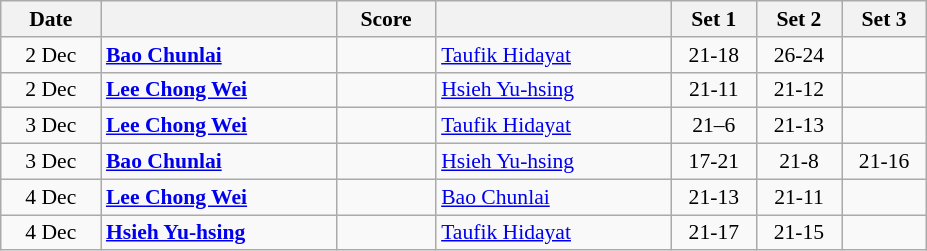<table class="wikitable" style="text-align: center; font-size:90% ">
<tr>
<th width="60">Date</th>
<th align="right" width="150"></th>
<th width="60">Score</th>
<th align="left" width="150"></th>
<th width="50">Set 1</th>
<th width="50">Set 2</th>
<th width="50">Set 3</th>
</tr>
<tr>
<td>2 Dec</td>
<td align=left><strong> <a href='#'>Bao Chunlai</a></strong></td>
<td align=center></td>
<td align=left> <a href='#'>Taufik Hidayat</a></td>
<td>21-18</td>
<td>26-24</td>
<td></td>
</tr>
<tr>
<td>2 Dec</td>
<td align=left><strong> <a href='#'>Lee Chong Wei</a></strong></td>
<td align=center></td>
<td align=left> <a href='#'>Hsieh Yu-hsing</a></td>
<td>21-11</td>
<td>21-12</td>
<td></td>
</tr>
<tr>
<td>3 Dec</td>
<td align=left><strong> <a href='#'>Lee Chong Wei</a></strong></td>
<td align=center></td>
<td align=left> <a href='#'>Taufik Hidayat</a></td>
<td>21–6</td>
<td>21-13</td>
<td></td>
</tr>
<tr>
<td>3 Dec</td>
<td align=left><strong> <a href='#'>Bao Chunlai</a></strong></td>
<td align=center></td>
<td align=left> <a href='#'>Hsieh Yu-hsing</a></td>
<td>17-21</td>
<td>21-8</td>
<td>21-16</td>
</tr>
<tr>
<td>4 Dec</td>
<td align=left><strong> <a href='#'>Lee Chong Wei</a></strong></td>
<td align=center></td>
<td align=left> <a href='#'>Bao Chunlai</a></td>
<td>21-13</td>
<td>21-11</td>
<td></td>
</tr>
<tr>
<td>4 Dec</td>
<td align=left><strong> <a href='#'>Hsieh Yu-hsing</a></strong></td>
<td align=center></td>
<td align=left> <a href='#'>Taufik Hidayat</a></td>
<td>21-17</td>
<td>21-15</td>
<td></td>
</tr>
</table>
